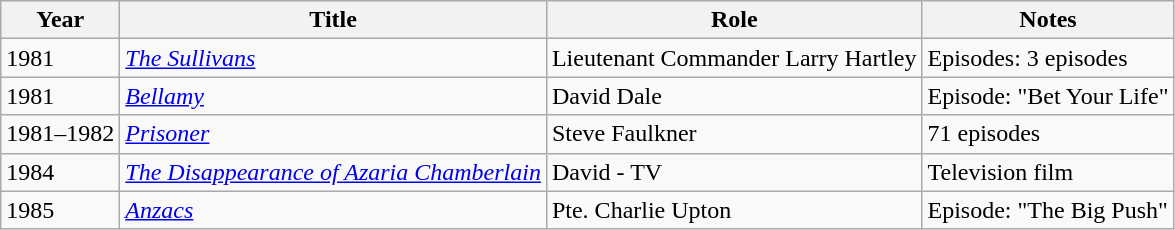<table class="wikitable sortable">
<tr>
<th>Year</th>
<th>Title</th>
<th>Role</th>
<th>Notes</th>
</tr>
<tr>
<td>1981</td>
<td><em><a href='#'>The Sullivans</a></em></td>
<td>Lieutenant Commander Larry Hartley</td>
<td>Episodes: 3 episodes</td>
</tr>
<tr>
<td>1981</td>
<td><em><a href='#'>Bellamy</a></em></td>
<td>David Dale</td>
<td>Episode: "Bet Your Life"</td>
</tr>
<tr>
<td>1981–1982</td>
<td><em><a href='#'>Prisoner</a></em></td>
<td>Steve Faulkner</td>
<td>71 episodes</td>
</tr>
<tr>
<td>1984</td>
<td><em><a href='#'>The Disappearance of Azaria Chamberlain</a></em></td>
<td>David - TV</td>
<td>Television film</td>
</tr>
<tr>
<td>1985</td>
<td><em><a href='#'>Anzacs</a></em></td>
<td>Pte. Charlie Upton</td>
<td>Episode: "The Big Push"</td>
</tr>
</table>
